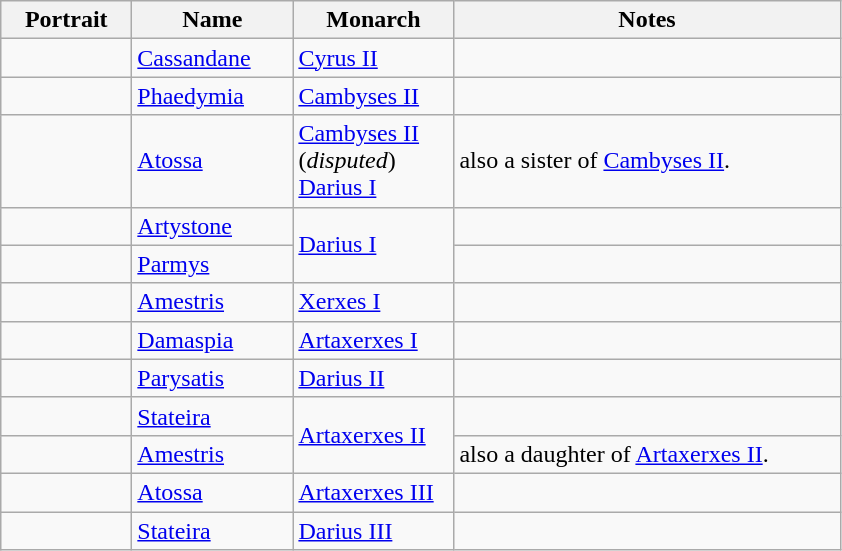<table class="wikitable">
<tr>
<th width="80pt">Portrait</th>
<th width="100pt">Name</th>
<th width="100pt">Monarch</th>
<th width="250pt">Notes</th>
</tr>
<tr>
<td></td>
<td><a href='#'>Cassandane</a></td>
<td><a href='#'>Cyrus II</a></td>
<td></td>
</tr>
<tr>
<td></td>
<td><a href='#'>Phaedymia</a></td>
<td><a href='#'>Cambyses II</a></td>
<td></td>
</tr>
<tr>
<td></td>
<td><a href='#'>Atossa</a></td>
<td><a href='#'>Cambyses II</a> (<em>disputed</em>)<br><a href='#'>Darius I</a></td>
<td>also a sister of <a href='#'>Cambyses II</a>.</td>
</tr>
<tr>
<td></td>
<td><a href='#'>Artystone</a></td>
<td rowspan="2"><a href='#'>Darius I</a></td>
<td></td>
</tr>
<tr>
<td></td>
<td><a href='#'>Parmys</a></td>
<td></td>
</tr>
<tr>
<td></td>
<td><a href='#'>Amestris</a></td>
<td><a href='#'>Xerxes I</a></td>
<td></td>
</tr>
<tr>
<td></td>
<td><a href='#'>Damaspia</a></td>
<td><a href='#'>Artaxerxes I</a></td>
<td></td>
</tr>
<tr>
<td></td>
<td><a href='#'>Parysatis</a></td>
<td><a href='#'>Darius II</a></td>
<td></td>
</tr>
<tr>
<td></td>
<td><a href='#'>Stateira</a></td>
<td rowspan="2"><a href='#'>Artaxerxes II</a></td>
<td></td>
</tr>
<tr>
<td></td>
<td><a href='#'>Amestris</a></td>
<td>also a daughter of <a href='#'>Artaxerxes II</a>.</td>
</tr>
<tr>
<td></td>
<td><a href='#'>Atossa</a></td>
<td><a href='#'>Artaxerxes III</a></td>
<td></td>
</tr>
<tr>
<td></td>
<td><a href='#'>Stateira</a></td>
<td><a href='#'>Darius III</a></td>
<td></td>
</tr>
</table>
